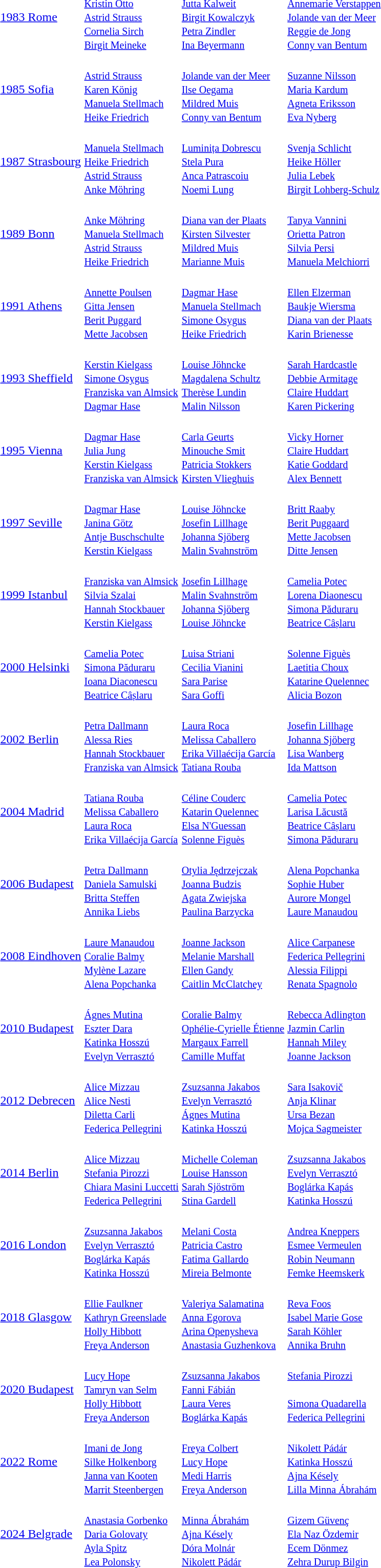<table>
<tr>
<td><a href='#'>1983 Rome</a></td>
<td><small><br><a href='#'>Kristin Otto</a><br><a href='#'>Astrid Strauss</a><br><a href='#'>Cornelia Sirch</a><br><a href='#'>Birgit Meineke</a></small></td>
<td><small><br><a href='#'>Jutta Kalweit</a><br><a href='#'>Birgit Kowalczyk</a><br><a href='#'>Petra Zindler</a><br><a href='#'>Ina Beyermann</a></small></td>
<td><small><br><a href='#'>Annemarie Verstappen</a><br><a href='#'>Jolande van der Meer</a><br><a href='#'>Reggie de Jong</a><br><a href='#'>Conny van Bentum</a></small></td>
</tr>
<tr>
<td><a href='#'>1985 Sofia</a></td>
<td><small><br><a href='#'>Astrid Strauss</a><br><a href='#'>Karen König</a><br><a href='#'>Manuela Stellmach</a><br><a href='#'>Heike Friedrich</a></small></td>
<td><small><br><a href='#'>Jolande van der Meer</a><br><a href='#'>Ilse Oegama</a><br><a href='#'>Mildred Muis</a><br><a href='#'>Conny van Bentum</a></small></td>
<td><small><br><a href='#'>Suzanne Nilsson</a><br><a href='#'>Maria Kardum</a><br><a href='#'>Agneta Eriksson</a><br><a href='#'>Eva Nyberg</a></small></td>
</tr>
<tr>
<td><a href='#'>1987 Strasbourg</a></td>
<td><small><br><a href='#'>Manuela Stellmach</a><br><a href='#'>Heike Friedrich</a><br><a href='#'>Astrid Strauss</a><br><a href='#'>Anke Möhring</a></small></td>
<td><small><br><a href='#'>Luminița Dobrescu</a><br><a href='#'>Stela Pura</a><br><a href='#'>Anca Patrascoiu</a><br><a href='#'>Noemi Lung</a></small></td>
<td><small><br><a href='#'>Svenja Schlicht</a><br><a href='#'>Heike Höller</a><br><a href='#'>Julia Lebek</a><br><a href='#'>Birgit Lohberg-Schulz</a></small></td>
</tr>
<tr>
<td><a href='#'>1989 Bonn</a></td>
<td><small><br><a href='#'>Anke Möhring</a><br><a href='#'>Manuela Stellmach</a><br><a href='#'>Astrid Strauss</a><br><a href='#'>Heike Friedrich</a></small></td>
<td><small><br><a href='#'>Diana van der Plaats</a><br><a href='#'>Kirsten Silvester</a><br><a href='#'>Mildred Muis</a><br><a href='#'>Marianne Muis</a></small></td>
<td><small><br><a href='#'>Tanya Vannini</a><br><a href='#'>Orietta Patron</a><br><a href='#'>Silvia Persi</a><br><a href='#'>Manuela Melchiorri</a></small></td>
</tr>
<tr>
<td><a href='#'>1991 Athens</a></td>
<td><small><br><a href='#'>Annette Poulsen</a><br><a href='#'>Gitta Jensen</a><br><a href='#'>Berit Puggard</a><br><a href='#'>Mette Jacobsen</a></small></td>
<td><small><br><a href='#'>Dagmar Hase</a><br><a href='#'>Manuela Stellmach</a><br><a href='#'>Simone Osygus</a><br><a href='#'>Heike Friedrich</a></small></td>
<td><small><br><a href='#'>Ellen Elzerman</a><br><a href='#'>Baukje Wiersma</a><br><a href='#'>Diana van der Plaats</a><br><a href='#'>Karin Brienesse</a></small></td>
</tr>
<tr>
<td><a href='#'>1993 Sheffield</a></td>
<td><small><br><a href='#'>Kerstin Kielgass</a><br><a href='#'>Simone Osygus</a><br><a href='#'>Franziska van Almsick</a><br><a href='#'>Dagmar Hase</a></small></td>
<td><small><br><a href='#'>Louise Jöhncke</a><br><a href='#'>Magdalena Schultz</a><br><a href='#'>Therèse Lundin</a><br><a href='#'>Malin Nilsson</a></small></td>
<td><small><br><a href='#'>Sarah Hardcastle</a><br><a href='#'>Debbie Armitage</a><br><a href='#'>Claire Huddart</a><br><a href='#'>Karen Pickering</a></small></td>
</tr>
<tr>
<td><a href='#'>1995 Vienna</a></td>
<td><small><br><a href='#'>Dagmar Hase</a><br><a href='#'>Julia Jung</a><br><a href='#'>Kerstin Kielgass</a><br><a href='#'>Franziska van Almsick</a> </small></td>
<td><small><br><a href='#'>Carla Geurts</a><br><a href='#'>Minouche Smit</a><br><a href='#'>Patricia Stokkers</a><br><a href='#'>Kirsten Vlieghuis</a></small></td>
<td><small><br><a href='#'>Vicky Horner</a><br><a href='#'>Claire Huddart</a><br><a href='#'>Katie Goddard</a><br><a href='#'>Alex Bennett</a></small></td>
</tr>
<tr>
<td><a href='#'>1997 Seville</a></td>
<td><small><br><a href='#'>Dagmar Hase</a><br><a href='#'>Janina Götz</a><br><a href='#'>Antje Buschschulte</a><br><a href='#'>Kerstin Kielgass</a></small></td>
<td><small><br><a href='#'>Louise Jöhncke</a><br><a href='#'>Josefin Lillhage</a><br><a href='#'>Johanna Sjöberg</a><br><a href='#'>Malin Svahnström</a></small></td>
<td><small><br><a href='#'>Britt Raaby</a><br><a href='#'>Berit Puggaard</a><br><a href='#'>Mette Jacobsen</a><br><a href='#'>Ditte Jensen</a></small></td>
</tr>
<tr>
<td><a href='#'>1999 Istanbul</a></td>
<td><small><br><a href='#'>Franziska van Almsick</a><br><a href='#'>Silvia Szalai</a><br><a href='#'>Hannah Stockbauer</a><br><a href='#'>Kerstin Kielgass</a></small></td>
<td><small><br><a href='#'>Josefin Lillhage</a><br><a href='#'>Malin Svahnström</a><br><a href='#'>Johanna Sjöberg</a><br><a href='#'>Louise Jöhncke</a></small></td>
<td><small><br><a href='#'>Camelia Potec</a><br><a href='#'>Lorena Diaonescu</a><br><a href='#'>Simona Păduraru</a><br><a href='#'>Beatrice Câșlaru</a></small></td>
</tr>
<tr>
<td><a href='#'>2000 Helsinki</a></td>
<td><small><br><a href='#'>Camelia Potec</a><br><a href='#'>Simona Păduraru</a><br><a href='#'>Ioana Diaconescu</a><br><a href='#'>Beatrice Câșlaru</a></small></td>
<td><small><br><a href='#'>Luisa Striani</a><br><a href='#'>Cecilia Vianini</a><br><a href='#'>Sara Parise</a><br><a href='#'>Sara Goffi</a></small></td>
<td><small><br><a href='#'>Solenne Figuès</a><br><a href='#'>Laetitia Choux</a><br><a href='#'>Katarine Quelennec</a><br><a href='#'>Alicia Bozon</a></small></td>
</tr>
<tr>
<td><a href='#'>2002 Berlin</a></td>
<td><small><br><a href='#'>Petra Dallmann</a><br><a href='#'>Alessa Ries</a><br><a href='#'>Hannah Stockbauer</a><br><a href='#'>Franziska van Almsick</a></small></td>
<td><small><br><a href='#'>Laura Roca</a><br><a href='#'>Melissa Caballero</a><br><a href='#'>Erika Villaécija García</a><br><a href='#'>Tatiana Rouba</a></small></td>
<td><small><br><a href='#'>Josefin Lillhage</a><br><a href='#'>Johanna Sjöberg</a><br><a href='#'>Lisa Wanberg</a><br><a href='#'>Ida Mattson</a></small></td>
</tr>
<tr>
<td><a href='#'>2004 Madrid</a></td>
<td><small><br><a href='#'>Tatiana Rouba</a><br><a href='#'>Melissa Caballero</a><br><a href='#'>Laura Roca</a><br><a href='#'>Erika Villaécija García</a></small></td>
<td><small><br><a href='#'>Céline Couderc</a><br><a href='#'>Katarin Quelennec</a><br><a href='#'>Elsa N'Guessan</a><br><a href='#'>Solenne Figuès</a></small></td>
<td><small><br><a href='#'>Camelia Potec</a><br><a href='#'>Larisa Lăcustă</a><br><a href='#'>Beatrice Câșlaru</a><br><a href='#'>Simona Păduraru</a></small></td>
</tr>
<tr>
<td><a href='#'>2006 Budapest</a></td>
<td><small><br><a href='#'>Petra Dallmann</a><br><a href='#'>Daniela Samulski</a><br><a href='#'>Britta Steffen</a><br><a href='#'>Annika Liebs</a></small></td>
<td><small><br><a href='#'>Otylia Jędrzejczak</a><br><a href='#'>Joanna Budzis</a><br><a href='#'>Agata Zwiejska</a><br><a href='#'>Paulina Barzycka</a></small></td>
<td><small><br><a href='#'>Alena Popchanka</a><br><a href='#'>Sophie Huber</a><br><a href='#'>Aurore Mongel</a><br><a href='#'>Laure Manaudou</a></small></td>
</tr>
<tr>
<td><a href='#'>2008 Eindhoven</a></td>
<td><small><br><a href='#'>Laure Manaudou</a><br><a href='#'>Coralie Balmy</a><br><a href='#'>Mylène Lazare</a><br><a href='#'>Alena Popchanka</a></small></td>
<td><small><br><a href='#'>Joanne Jackson</a><br><a href='#'>Melanie Marshall</a><br><a href='#'>Ellen Gandy</a><br><a href='#'>Caitlin McClatchey</a></small></td>
<td><small><br><a href='#'>Alice Carpanese</a><br><a href='#'>Federica Pellegrini</a><br><a href='#'>Alessia Filippi</a><br><a href='#'>Renata Spagnolo</a></small></td>
</tr>
<tr>
<td><a href='#'>2010 Budapest</a></td>
<td><small><br><a href='#'>Ágnes Mutina</a><br><a href='#'>Eszter Dara</a><br><a href='#'>Katinka Hosszú</a><br><a href='#'>Evelyn Verrasztó</a></small></td>
<td><small><br><a href='#'>Coralie Balmy</a><br><a href='#'>Ophélie-Cyrielle Étienne</a><br><a href='#'>Margaux Farrell</a><br><a href='#'>Camille Muffat</a></small></td>
<td><small><br><a href='#'>Rebecca Adlington</a><br><a href='#'>Jazmin Carlin</a><br><a href='#'>Hannah Miley</a><br><a href='#'>Joanne Jackson</a></small></td>
</tr>
<tr>
<td><a href='#'>2012 Debrecen</a></td>
<td><small><br><a href='#'>Alice Mizzau</a><br><a href='#'>Alice Nesti</a><br><a href='#'>Diletta Carli</a><br><a href='#'>Federica Pellegrini</a></small></td>
<td><small><br><a href='#'>Zsuzsanna Jakabos</a><br><a href='#'>Evelyn Verrasztó</a><br><a href='#'>Ágnes Mutina</a><br><a href='#'>Katinka Hosszú</a></small></td>
<td><small><br><a href='#'>Sara Isakovič</a><br><a href='#'>Anja Klinar</a><br><a href='#'>Ursa Bezan</a><br><a href='#'>Mojca Sagmeister</a></small></td>
</tr>
<tr>
<td><a href='#'>2014 Berlin</a></td>
<td><small><br><a href='#'>Alice Mizzau</a><br><a href='#'>Stefania Pirozzi</a><br><a href='#'>Chiara Masini Luccetti</a><br><a href='#'>Federica Pellegrini</a></small></td>
<td><small><br><a href='#'>Michelle Coleman</a><br><a href='#'>Louise Hansson</a><br><a href='#'>Sarah Sjöström</a><br><a href='#'>Stina Gardell</a></small></td>
<td><small><br><a href='#'>Zsuzsanna Jakabos</a><br><a href='#'>Evelyn Verrasztó</a><br><a href='#'>Boglárka Kapás</a><br><a href='#'>Katinka Hosszú</a></small></td>
</tr>
<tr>
<td><a href='#'>2016 London</a></td>
<td><small><br><a href='#'>Zsuzsanna Jakabos</a><br><a href='#'>Evelyn Verrasztó</a><br><a href='#'>Boglárka Kapás</a><br><a href='#'>Katinka Hosszú</a></small></td>
<td><small><br><a href='#'>Melani Costa</a><br><a href='#'>Patricia Castro</a><br><a href='#'>Fatima Gallardo</a><br><a href='#'>Mireia Belmonte</a></small></td>
<td><small><br><a href='#'>Andrea Kneppers</a><br><a href='#'>Esmee Vermeulen</a><br><a href='#'>Robin Neumann</a><br><a href='#'>Femke Heemskerk</a></small></td>
</tr>
<tr>
<td><a href='#'>2018 Glasgow</a></td>
<td><small><br><a href='#'>Ellie Faulkner</a><br><a href='#'>Kathryn Greenslade</a><br><a href='#'>Holly Hibbott</a><br><a href='#'>Freya Anderson</a></small></td>
<td><small><br><a href='#'>Valeriya Salamatina</a><br><a href='#'>Anna Egorova</a><br><a href='#'>Arina Openysheva</a><br><a href='#'>Anastasia Guzhenkova</a></small></td>
<td><small><br><a href='#'>Reva Foos</a><br><a href='#'>Isabel Marie Gose</a><br><a href='#'>Sarah Köhler</a><br><a href='#'>Annika Bruhn</a></small></td>
</tr>
<tr>
<td><a href='#'>2020 Budapest</a></td>
<td><small><br><a href='#'>Lucy Hope</a><br><a href='#'>Tamryn van Selm</a><br><a href='#'>Holly Hibbott</a><br><a href='#'>Freya Anderson</a></small></td>
<td><small><br><a href='#'>Zsuzsanna Jakabos</a><br><a href='#'>Fanni Fábián</a><br><a href='#'>Laura Veres</a><br><a href='#'>Boglárka Kapás</a></small></td>
<td><small><br><a href='#'>Stefania Pirozzi</a><br><br><a href='#'>Simona Quadarella</a><br><a href='#'>Federica Pellegrini</a></small></td>
</tr>
<tr>
<td><a href='#'>2022 Rome</a></td>
<td><small><br><a href='#'>Imani de Jong</a><br><a href='#'>Silke Holkenborg</a><br><a href='#'>Janna van Kooten</a><br><a href='#'>Marrit Steenbergen</a></small></td>
<td><small><br><a href='#'>Freya Colbert</a><br><a href='#'>Lucy Hope</a><br><a href='#'>Medi Harris</a><br><a href='#'>Freya Anderson</a></small></td>
<td><small><br><a href='#'>Nikolett Pádár</a><br><a href='#'>Katinka Hosszú</a><br><a href='#'>Ajna Késely</a><br><a href='#'>Lilla Minna Ábrahám</a></small></td>
</tr>
<tr>
<td><a href='#'>2024 Belgrade</a></td>
<td><small><br><a href='#'>Anastasia Gorbenko</a><br><a href='#'>Daria Golovaty</a><br><a href='#'>Ayla Spitz</a><br><a href='#'>Lea Polonsky</a></small></td>
<td><small><br><a href='#'>Minna Ábrahám</a><br><a href='#'>Ajna Késely</a><br><a href='#'>Dóra Molnár</a><br><a href='#'>Nikolett Pádár</a></small></td>
<td><small><br><a href='#'>Gizem Güvenç</a><br><a href='#'>Ela Naz Özdemir</a><br><a href='#'>Ecem Dönmez</a><br><a href='#'>Zehra Durup Bilgin</a></small></td>
</tr>
</table>
